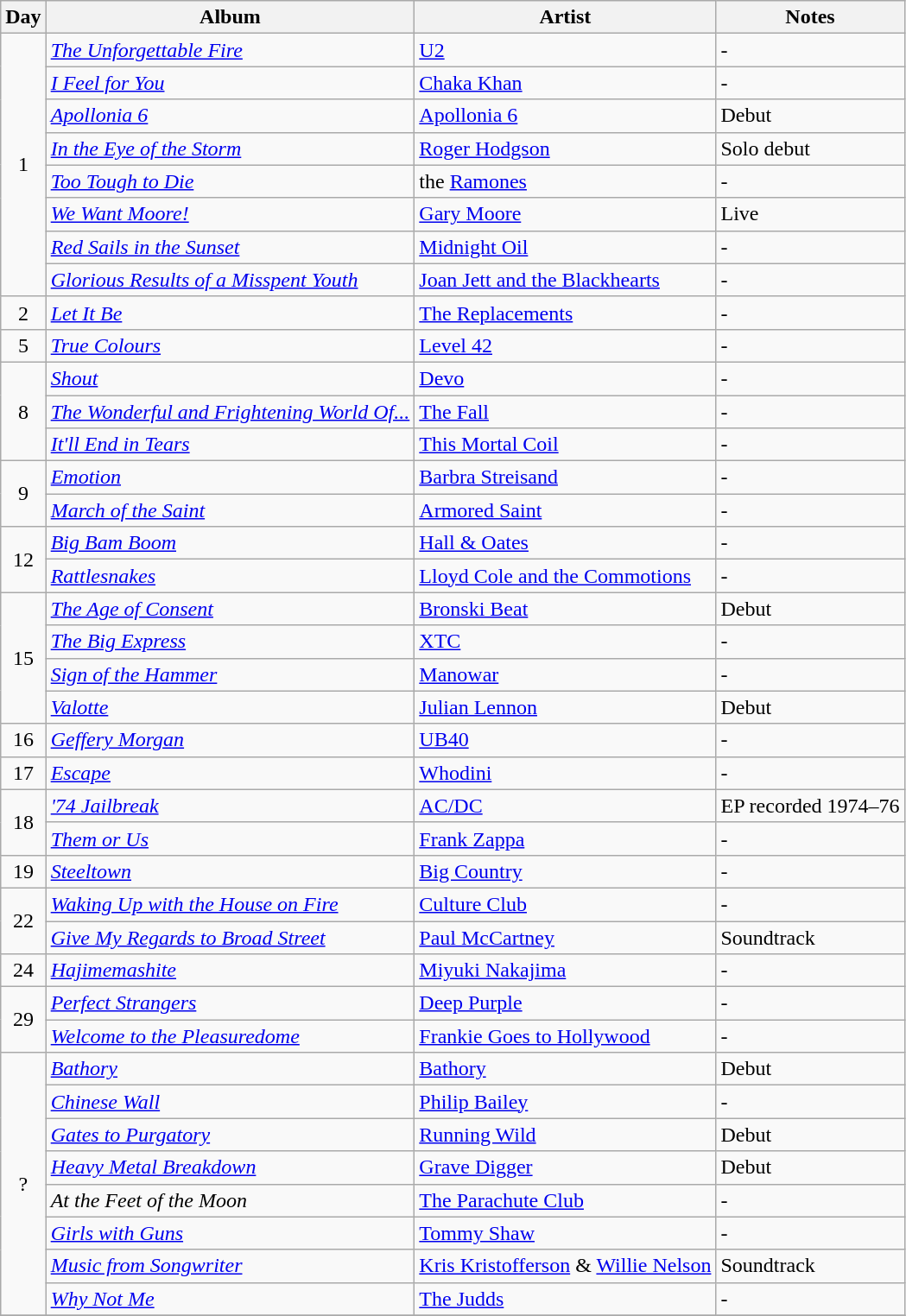<table class="wikitable">
<tr>
<th>Day</th>
<th>Album</th>
<th>Artist</th>
<th>Notes</th>
</tr>
<tr>
<td rowspan="8" align="center">1</td>
<td><em><a href='#'>The Unforgettable Fire</a></em></td>
<td><a href='#'>U2</a></td>
<td>-</td>
</tr>
<tr>
<td><em><a href='#'>I Feel for You</a></em></td>
<td><a href='#'>Chaka Khan</a></td>
<td>-</td>
</tr>
<tr>
<td><em><a href='#'>Apollonia 6</a></em></td>
<td><a href='#'>Apollonia 6</a></td>
<td>Debut</td>
</tr>
<tr>
<td><em><a href='#'>In the Eye of the Storm</a></em></td>
<td><a href='#'>Roger Hodgson</a></td>
<td>Solo debut</td>
</tr>
<tr>
<td><em><a href='#'>Too Tough to Die</a></em></td>
<td>the <a href='#'>Ramones</a></td>
<td>-</td>
</tr>
<tr>
<td><em><a href='#'>We Want Moore!</a></em></td>
<td><a href='#'>Gary Moore</a></td>
<td>Live</td>
</tr>
<tr>
<td><em><a href='#'>Red Sails in the Sunset</a></em></td>
<td><a href='#'>Midnight Oil</a></td>
<td>-</td>
</tr>
<tr>
<td><em><a href='#'>Glorious Results of a Misspent Youth</a></em></td>
<td><a href='#'>Joan Jett and the Blackhearts</a></td>
<td>-</td>
</tr>
<tr>
<td rowspan="1" align="center">2</td>
<td><em><a href='#'>Let It Be</a></em></td>
<td><a href='#'>The Replacements</a></td>
<td>-</td>
</tr>
<tr>
<td rowspan="1" align="center">5</td>
<td><em><a href='#'>True Colours</a></em></td>
<td><a href='#'>Level 42</a></td>
<td>-</td>
</tr>
<tr>
<td rowspan="3" align="center">8</td>
<td><em><a href='#'>Shout</a></em></td>
<td><a href='#'>Devo</a></td>
<td>-</td>
</tr>
<tr>
<td><em><a href='#'>The Wonderful and Frightening World Of...</a></em></td>
<td><a href='#'>The Fall</a></td>
<td>-</td>
</tr>
<tr>
<td><em><a href='#'>It'll End in Tears</a></em></td>
<td><a href='#'>This Mortal Coil</a></td>
<td>-</td>
</tr>
<tr>
<td rowspan="2" align="center">9</td>
<td><em><a href='#'>Emotion</a></em></td>
<td><a href='#'>Barbra Streisand</a></td>
<td>-</td>
</tr>
<tr>
<td><em><a href='#'>March of the Saint</a></em></td>
<td><a href='#'>Armored Saint</a></td>
<td>-</td>
</tr>
<tr>
<td rowspan="2" align="center">12</td>
<td><em><a href='#'>Big Bam Boom</a></em></td>
<td><a href='#'>Hall & Oates</a></td>
<td>-</td>
</tr>
<tr>
<td><em><a href='#'>Rattlesnakes</a></em></td>
<td><a href='#'>Lloyd Cole and the Commotions</a></td>
<td>-</td>
</tr>
<tr>
<td rowspan="4" align="center">15</td>
<td><em><a href='#'>The Age of Consent</a></em></td>
<td><a href='#'>Bronski Beat</a></td>
<td>Debut</td>
</tr>
<tr>
<td><em><a href='#'>The Big Express</a></em></td>
<td><a href='#'>XTC</a></td>
<td>-</td>
</tr>
<tr>
<td><em><a href='#'>Sign of the Hammer</a></em></td>
<td><a href='#'>Manowar</a></td>
<td>-</td>
</tr>
<tr>
<td><em><a href='#'>Valotte</a></em></td>
<td><a href='#'>Julian Lennon</a></td>
<td>Debut</td>
</tr>
<tr>
<td rowspan="1" align="center">16</td>
<td><em><a href='#'>Geffery Morgan</a></em></td>
<td><a href='#'>UB40</a></td>
<td>-</td>
</tr>
<tr>
<td rowspan="1" align="center">17</td>
<td><em><a href='#'>Escape</a></em></td>
<td><a href='#'>Whodini</a></td>
<td>-</td>
</tr>
<tr>
<td rowspan="2" align="center">18</td>
<td><em><a href='#'>'74 Jailbreak</a></em></td>
<td><a href='#'>AC/DC</a></td>
<td>EP recorded 1974–76</td>
</tr>
<tr>
<td><em><a href='#'>Them or Us</a></em></td>
<td><a href='#'>Frank Zappa</a></td>
<td>-</td>
</tr>
<tr>
<td rowspan="1" align="center">19</td>
<td><em><a href='#'>Steeltown</a></em></td>
<td><a href='#'>Big Country</a></td>
<td>-</td>
</tr>
<tr>
<td rowspan="2" align="center">22</td>
<td><em><a href='#'>Waking Up with the House on Fire</a></em></td>
<td><a href='#'>Culture Club</a></td>
<td>-</td>
</tr>
<tr>
<td><em><a href='#'>Give My Regards to Broad Street</a></em></td>
<td><a href='#'>Paul McCartney</a></td>
<td>Soundtrack</td>
</tr>
<tr>
<td rowspan="1" align="center">24</td>
<td><em><a href='#'>Hajimemashite</a></em></td>
<td><a href='#'>Miyuki Nakajima</a></td>
<td>-</td>
</tr>
<tr>
<td rowspan="2" align="center">29</td>
<td><em><a href='#'>Perfect Strangers</a></em></td>
<td><a href='#'>Deep Purple</a></td>
<td>-</td>
</tr>
<tr>
<td><em><a href='#'>Welcome to the Pleasuredome</a></em></td>
<td><a href='#'>Frankie Goes to Hollywood</a></td>
<td>-</td>
</tr>
<tr>
<td rowspan="8" align="center">?</td>
<td><em><a href='#'>Bathory</a></em></td>
<td><a href='#'>Bathory</a></td>
<td>Debut</td>
</tr>
<tr>
<td><em><a href='#'>Chinese Wall</a></em></td>
<td><a href='#'>Philip Bailey</a></td>
<td>-</td>
</tr>
<tr>
<td><em><a href='#'>Gates to Purgatory</a></em></td>
<td><a href='#'>Running Wild</a></td>
<td>Debut</td>
</tr>
<tr>
<td><em><a href='#'>Heavy Metal Breakdown</a></em></td>
<td><a href='#'>Grave Digger</a></td>
<td>Debut</td>
</tr>
<tr>
<td><em>At the Feet of the Moon</em></td>
<td><a href='#'>The Parachute Club</a></td>
<td>-</td>
</tr>
<tr>
<td><em><a href='#'>Girls with Guns</a></em></td>
<td><a href='#'>Tommy Shaw</a></td>
<td>-</td>
</tr>
<tr>
<td><em><a href='#'>Music from Songwriter</a></em></td>
<td><a href='#'>Kris Kristofferson</a> & <a href='#'>Willie Nelson</a></td>
<td>Soundtrack</td>
</tr>
<tr>
<td><em><a href='#'>Why Not Me</a></em></td>
<td><a href='#'>The Judds</a></td>
<td>-</td>
</tr>
<tr>
</tr>
</table>
